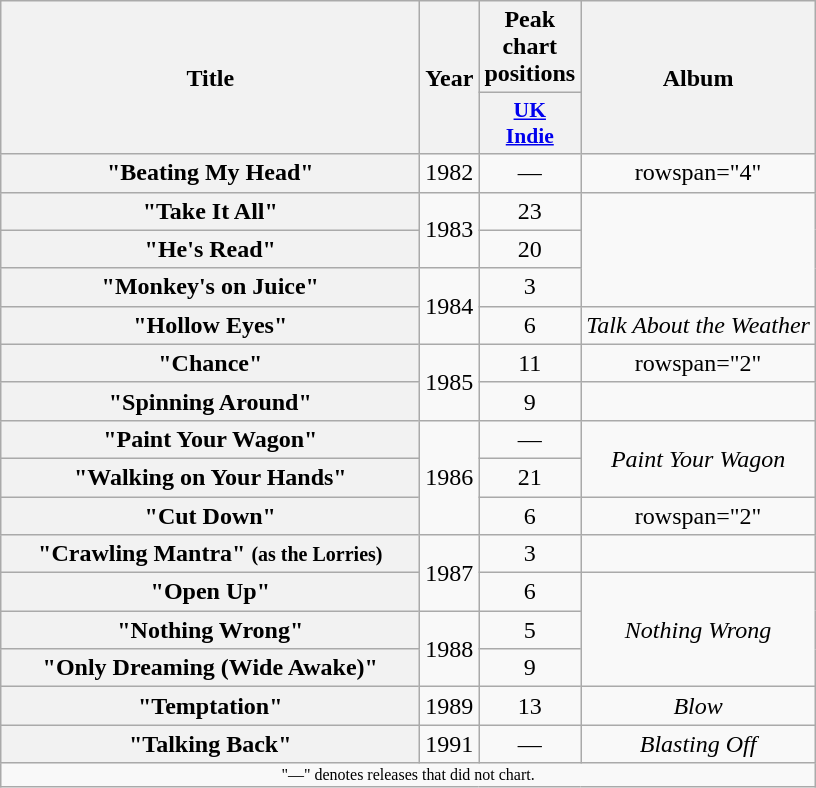<table class="wikitable plainrowheaders" style="text-align:center;">
<tr>
<th rowspan="2" scope="col" style="width:17em;">Title</th>
<th rowspan="2" scope="col" style="width:2em;">Year</th>
<th>Peak chart positions</th>
<th rowspan="2">Album</th>
</tr>
<tr>
<th scope="col" style="width:2em;font-size:90%;"><a href='#'>UK<br>Indie</a><br></th>
</tr>
<tr>
<th scope="row">"Beating My Head"</th>
<td>1982</td>
<td>—</td>
<td>rowspan="4" </td>
</tr>
<tr>
<th scope="row">"Take It All"</th>
<td rowspan="2">1983</td>
<td>23</td>
</tr>
<tr>
<th scope="row">"He's Read"</th>
<td>20</td>
</tr>
<tr>
<th scope="row">"Monkey's on Juice"</th>
<td rowspan="2">1984</td>
<td>3</td>
</tr>
<tr>
<th scope="row">"Hollow Eyes"</th>
<td>6</td>
<td><em>Talk About the Weather</em></td>
</tr>
<tr>
<th scope="row">"Chance"</th>
<td rowspan="2">1985</td>
<td>11</td>
<td>rowspan="2" </td>
</tr>
<tr>
<th scope="row">"Spinning Around"</th>
<td>9</td>
</tr>
<tr>
<th scope="row">"Paint Your Wagon"</th>
<td rowspan="3">1986</td>
<td>—</td>
<td rowspan="2"><em>Paint Your Wagon</em></td>
</tr>
<tr>
<th scope="row">"Walking on Your Hands"</th>
<td>21</td>
</tr>
<tr>
<th scope="row">"Cut Down"</th>
<td>6</td>
<td>rowspan="2" </td>
</tr>
<tr>
<th scope="row">"Crawling Mantra" <small>(as the Lorries)</small></th>
<td rowspan="2">1987</td>
<td>3</td>
</tr>
<tr>
<th scope="row">"Open Up"</th>
<td>6</td>
<td rowspan="3"><em>Nothing Wrong</em></td>
</tr>
<tr>
<th scope="row">"Nothing Wrong"</th>
<td rowspan="2">1988</td>
<td>5</td>
</tr>
<tr>
<th scope="row">"Only Dreaming (Wide Awake)"</th>
<td>9</td>
</tr>
<tr>
<th scope="row">"Temptation"</th>
<td>1989</td>
<td>13</td>
<td><em>Blow</em></td>
</tr>
<tr>
<th scope="row">"Talking Back"</th>
<td>1991</td>
<td>—</td>
<td><em>Blasting Off</em></td>
</tr>
<tr>
<td colspan="4" style="font-size:8pt">"—" denotes releases that did not chart.</td>
</tr>
</table>
